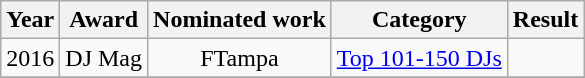<table class="wikitable plainrowheaders" style="text-align:center;">
<tr>
<th>Year</th>
<th>Award</th>
<th>Nominated work</th>
<th>Category</th>
<th>Result</th>
</tr>
<tr>
<td>2016</td>
<td>DJ Mag</td>
<td>FTampa</td>
<td><a href='#'>Top 101-150 DJs</a></td>
<td></td>
</tr>
<tr>
</tr>
</table>
